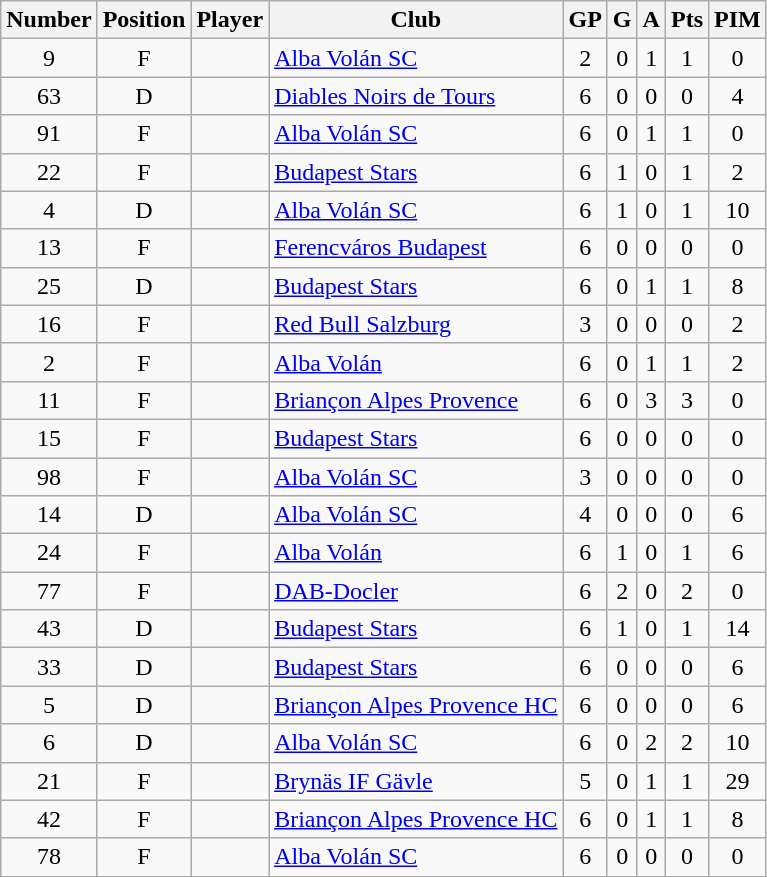<table class="wikitable sortable" style="text-align: center;">
<tr>
<th>Number</th>
<th>Position</th>
<th>Player</th>
<th>Club</th>
<th>GP</th>
<th>G</th>
<th>A</th>
<th>Pts</th>
<th>PIM</th>
</tr>
<tr>
<td>9</td>
<td>F</td>
<td align=left></td>
<td align=left><a href='#'>Alba Volán SC</a></td>
<td>2</td>
<td>0</td>
<td>1</td>
<td>1</td>
<td>0</td>
</tr>
<tr>
<td>63</td>
<td>D</td>
<td align=left></td>
<td align=left><a href='#'>Diables Noirs de Tours</a></td>
<td>6</td>
<td>0</td>
<td>0</td>
<td>0</td>
<td>4</td>
</tr>
<tr>
<td>91</td>
<td>F</td>
<td align=left></td>
<td align=left><a href='#'>Alba Volán SC</a></td>
<td>6</td>
<td>0</td>
<td>1</td>
<td>1</td>
<td>0</td>
</tr>
<tr>
<td>22</td>
<td>F</td>
<td align=left></td>
<td align=left><a href='#'>Budapest Stars</a></td>
<td>6</td>
<td>1</td>
<td>0</td>
<td>1</td>
<td>2</td>
</tr>
<tr>
<td>4</td>
<td>D</td>
<td align=left></td>
<td align=left><a href='#'>Alba Volán SC</a></td>
<td>6</td>
<td>1</td>
<td>0</td>
<td>1</td>
<td>10</td>
</tr>
<tr>
<td>13</td>
<td>F</td>
<td align=left></td>
<td align=left><a href='#'>Ferencváros Budapest</a></td>
<td>6</td>
<td>0</td>
<td>0</td>
<td>0</td>
<td>0</td>
</tr>
<tr>
<td>25</td>
<td>D</td>
<td align=left></td>
<td align=left><a href='#'>Budapest Stars</a></td>
<td>6</td>
<td>0</td>
<td>1</td>
<td>1</td>
<td>8</td>
</tr>
<tr>
<td>16</td>
<td>F</td>
<td align=left></td>
<td align=left><a href='#'>Red Bull Salzburg</a></td>
<td>3</td>
<td>0</td>
<td>0</td>
<td>0</td>
<td>2</td>
</tr>
<tr>
<td>2</td>
<td>F</td>
<td align=left></td>
<td align=left><a href='#'>Alba Volán</a></td>
<td>6</td>
<td>0</td>
<td>1</td>
<td>1</td>
<td>2</td>
</tr>
<tr>
<td>11</td>
<td>F</td>
<td align=left></td>
<td align=left><a href='#'>Briançon Alpes Provence</a></td>
<td>6</td>
<td>0</td>
<td>3</td>
<td>3</td>
<td>0</td>
</tr>
<tr>
<td>15</td>
<td>F</td>
<td align=left></td>
<td align=left><a href='#'>Budapest Stars</a></td>
<td>6</td>
<td>0</td>
<td>0</td>
<td>0</td>
<td>0</td>
</tr>
<tr>
<td>98</td>
<td>F</td>
<td align=left></td>
<td align=left><a href='#'>Alba Volán SC</a></td>
<td>3</td>
<td>0</td>
<td>0</td>
<td>0</td>
<td>0</td>
</tr>
<tr>
<td>14</td>
<td>D</td>
<td align=left></td>
<td align=left><a href='#'>Alba Volán SC</a></td>
<td>4</td>
<td>0</td>
<td>0</td>
<td>0</td>
<td>6</td>
</tr>
<tr>
<td>24</td>
<td>F</td>
<td align=left></td>
<td align=left><a href='#'>Alba Volán</a></td>
<td>6</td>
<td>1</td>
<td>0</td>
<td>1</td>
<td>6</td>
</tr>
<tr>
<td>77</td>
<td>F</td>
<td align=left></td>
<td align=left><a href='#'>DAB-Docler</a></td>
<td>6</td>
<td>2</td>
<td>0</td>
<td>2</td>
<td>0</td>
</tr>
<tr>
<td>43</td>
<td>D</td>
<td align=left></td>
<td align=left><a href='#'>Budapest Stars</a></td>
<td>6</td>
<td>1</td>
<td>0</td>
<td>1</td>
<td>14</td>
</tr>
<tr>
<td>33</td>
<td>D</td>
<td align=left></td>
<td align=left><a href='#'>Budapest Stars</a></td>
<td>6</td>
<td>0</td>
<td>0</td>
<td>0</td>
<td>6</td>
</tr>
<tr>
<td>5</td>
<td>D</td>
<td align=left></td>
<td align=left><a href='#'>Briançon Alpes Provence HC</a></td>
<td>6</td>
<td>0</td>
<td>0</td>
<td>0</td>
<td>6</td>
</tr>
<tr>
<td>6</td>
<td>D</td>
<td align=left></td>
<td align=left><a href='#'>Alba Volán SC</a></td>
<td>6</td>
<td>0</td>
<td>2</td>
<td>2</td>
<td>10</td>
</tr>
<tr>
<td>21</td>
<td>F</td>
<td align=left></td>
<td align=left><a href='#'>Brynäs IF Gävle</a></td>
<td>5</td>
<td>0</td>
<td>1</td>
<td>1</td>
<td>29</td>
</tr>
<tr>
<td>42</td>
<td>F</td>
<td align=left></td>
<td align=left><a href='#'>Briançon Alpes Provence HC</a></td>
<td>6</td>
<td>0</td>
<td>1</td>
<td>1</td>
<td>8</td>
</tr>
<tr>
<td>78</td>
<td>F</td>
<td align=left></td>
<td align=left><a href='#'>Alba Volán SC</a></td>
<td>6</td>
<td>0</td>
<td>0</td>
<td>0</td>
<td>0</td>
</tr>
</table>
